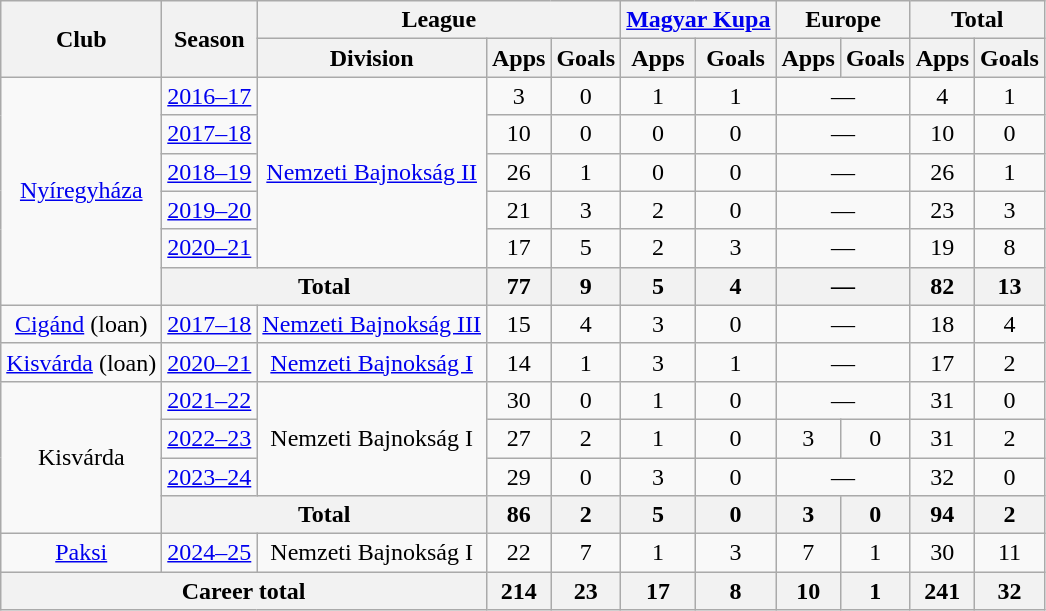<table class="wikitable" style="text-align:center">
<tr>
<th rowspan="2">Club</th>
<th rowspan="2">Season</th>
<th colspan="3">League</th>
<th colspan="2"><a href='#'>Magyar Kupa</a></th>
<th colspan="2">Europe</th>
<th colspan="2">Total</th>
</tr>
<tr>
<th>Division</th>
<th>Apps</th>
<th>Goals</th>
<th>Apps</th>
<th>Goals</th>
<th>Apps</th>
<th>Goals</th>
<th>Apps</th>
<th>Goals</th>
</tr>
<tr>
<td rowspan="6"><a href='#'>Nyíregyháza</a></td>
<td><a href='#'>2016–17</a></td>
<td rowspan="5"><a href='#'>Nemzeti Bajnokság II</a></td>
<td>3</td>
<td>0</td>
<td>1</td>
<td>1</td>
<td colspan="2">—</td>
<td>4</td>
<td>1</td>
</tr>
<tr>
<td><a href='#'>2017–18</a></td>
<td>10</td>
<td>0</td>
<td>0</td>
<td>0</td>
<td colspan="2">—</td>
<td>10</td>
<td>0</td>
</tr>
<tr>
<td><a href='#'>2018–19</a></td>
<td>26</td>
<td>1</td>
<td>0</td>
<td>0</td>
<td colspan="2">—</td>
<td>26</td>
<td>1</td>
</tr>
<tr>
<td><a href='#'>2019–20</a></td>
<td>21</td>
<td>3</td>
<td>2</td>
<td>0</td>
<td colspan="2">—</td>
<td>23</td>
<td>3</td>
</tr>
<tr>
<td><a href='#'>2020–21</a></td>
<td>17</td>
<td>5</td>
<td>2</td>
<td>3</td>
<td colspan="2">—</td>
<td>19</td>
<td>8</td>
</tr>
<tr>
<th colspan="2">Total</th>
<th>77</th>
<th>9</th>
<th>5</th>
<th>4</th>
<th colspan="2">—</th>
<th>82</th>
<th>13</th>
</tr>
<tr>
<td><a href='#'>Cigánd</a> (loan)</td>
<td><a href='#'>2017–18</a></td>
<td><a href='#'>Nemzeti Bajnokság III</a></td>
<td>15</td>
<td>4</td>
<td>3</td>
<td>0</td>
<td colspan="2">—</td>
<td>18</td>
<td>4</td>
</tr>
<tr>
<td><a href='#'>Kisvárda</a> (loan)</td>
<td><a href='#'>2020–21</a></td>
<td><a href='#'>Nemzeti Bajnokság I</a></td>
<td>14</td>
<td>1</td>
<td>3</td>
<td>1</td>
<td colspan="2">—</td>
<td>17</td>
<td>2</td>
</tr>
<tr>
<td rowspan="4">Kisvárda</td>
<td><a href='#'>2021–22</a></td>
<td rowspan="3">Nemzeti Bajnokság I</td>
<td>30</td>
<td>0</td>
<td>1</td>
<td>0</td>
<td colspan="2">—</td>
<td>31</td>
<td>0</td>
</tr>
<tr>
<td><a href='#'>2022–23</a></td>
<td>27</td>
<td>2</td>
<td>1</td>
<td>0</td>
<td>3</td>
<td>0</td>
<td>31</td>
<td>2</td>
</tr>
<tr>
<td><a href='#'>2023–24</a></td>
<td>29</td>
<td>0</td>
<td>3</td>
<td>0</td>
<td colspan="2">—</td>
<td>32</td>
<td>0</td>
</tr>
<tr>
<th colspan="2">Total</th>
<th>86</th>
<th>2</th>
<th>5</th>
<th>0</th>
<th>3</th>
<th>0</th>
<th>94</th>
<th>2</th>
</tr>
<tr>
<td><a href='#'>Paksi</a></td>
<td><a href='#'>2024–25</a></td>
<td>Nemzeti Bajnokság I</td>
<td>22</td>
<td>7</td>
<td>1</td>
<td>3</td>
<td>7</td>
<td>1</td>
<td>30</td>
<td>11</td>
</tr>
<tr>
<th colspan="3">Career total</th>
<th>214</th>
<th>23</th>
<th>17</th>
<th>8</th>
<th>10</th>
<th>1</th>
<th>241</th>
<th>32</th>
</tr>
</table>
